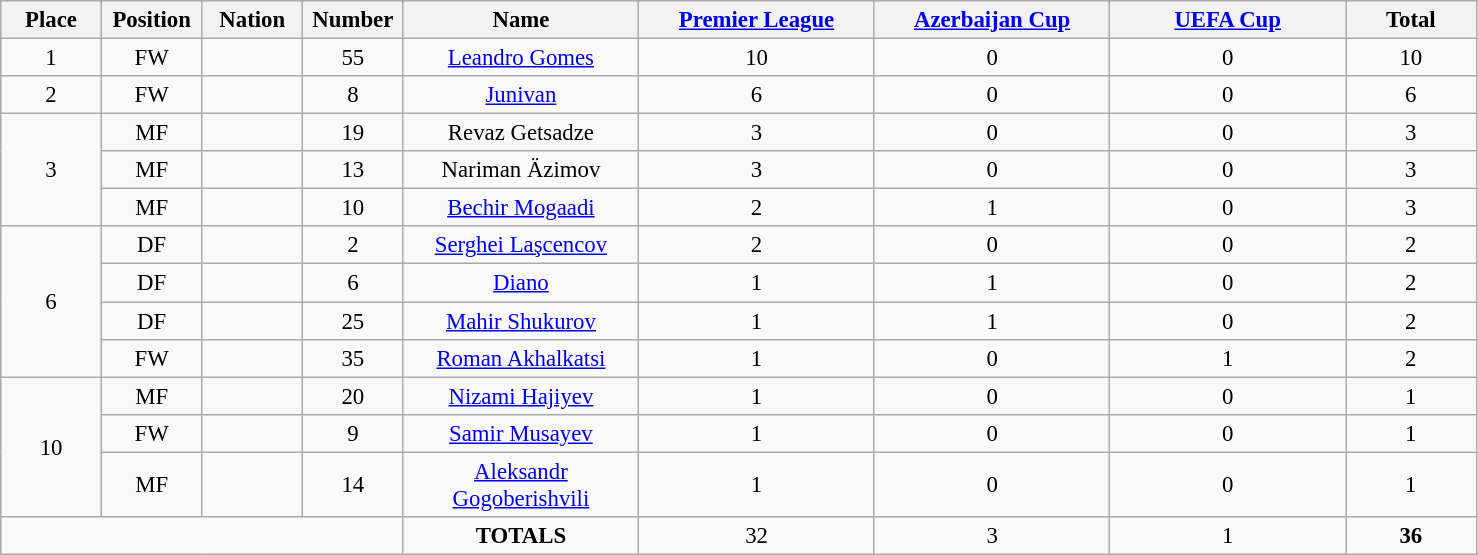<table class="wikitable" style="font-size: 95%; text-align: center;">
<tr>
<th width=60>Place</th>
<th width=60>Position</th>
<th width=60>Nation</th>
<th width=60>Number</th>
<th width=150>Name</th>
<th width=150><a href='#'>Premier League</a></th>
<th width=150><a href='#'>Azerbaijan Cup</a></th>
<th width=150><a href='#'>UEFA Cup</a></th>
<th width=80>Total</th>
</tr>
<tr>
<td>1</td>
<td>FW</td>
<td></td>
<td>55</td>
<td><a href='#'>Leandro Gomes</a></td>
<td>10</td>
<td>0</td>
<td>0</td>
<td>10</td>
</tr>
<tr>
<td>2</td>
<td>FW</td>
<td></td>
<td>8</td>
<td><a href='#'>Junivan</a></td>
<td>6</td>
<td>0</td>
<td>0</td>
<td>6</td>
</tr>
<tr>
<td rowspan="3">3</td>
<td>MF</td>
<td></td>
<td>19</td>
<td>Revaz Getsadze</td>
<td>3</td>
<td>0</td>
<td>0</td>
<td>3</td>
</tr>
<tr>
<td>MF</td>
<td></td>
<td>13</td>
<td>Nariman Äzimov</td>
<td>3</td>
<td>0</td>
<td>0</td>
<td>3</td>
</tr>
<tr>
<td>MF</td>
<td></td>
<td>10</td>
<td><a href='#'>Bechir Mogaadi</a></td>
<td>2</td>
<td>1</td>
<td>0</td>
<td>3</td>
</tr>
<tr>
<td rowspan="4">6</td>
<td>DF</td>
<td></td>
<td>2</td>
<td><a href='#'>Serghei Laşcencov</a></td>
<td>2</td>
<td>0</td>
<td>0</td>
<td>2</td>
</tr>
<tr>
<td>DF</td>
<td></td>
<td>6</td>
<td><a href='#'>Diano</a></td>
<td>1</td>
<td>1</td>
<td>0</td>
<td>2</td>
</tr>
<tr>
<td>DF</td>
<td></td>
<td>25</td>
<td><a href='#'>Mahir Shukurov</a></td>
<td>1</td>
<td>1</td>
<td>0</td>
<td>2</td>
</tr>
<tr>
<td>FW</td>
<td></td>
<td>35</td>
<td><a href='#'>Roman Akhalkatsi</a></td>
<td>1</td>
<td>0</td>
<td>1</td>
<td>2</td>
</tr>
<tr>
<td rowspan="3">10</td>
<td>MF</td>
<td></td>
<td>20</td>
<td><a href='#'>Nizami Hajiyev</a></td>
<td>1</td>
<td>0</td>
<td>0</td>
<td>1</td>
</tr>
<tr>
<td>FW</td>
<td></td>
<td>9</td>
<td><a href='#'>Samir Musayev</a></td>
<td>1</td>
<td>0</td>
<td>0</td>
<td>1</td>
</tr>
<tr>
<td>MF</td>
<td></td>
<td>14</td>
<td><a href='#'>Aleksandr Gogoberishvili</a></td>
<td>1</td>
<td>0</td>
<td>0</td>
<td>1</td>
</tr>
<tr>
<td colspan="4"></td>
<td><strong>TOTALS</strong></td>
<td>32</td>
<td>3</td>
<td>1</td>
<td><strong>36</strong></td>
</tr>
</table>
